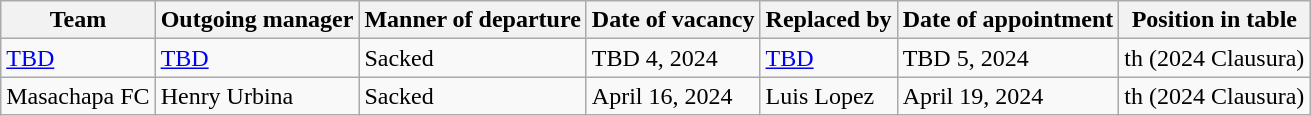<table class="wikitable">
<tr>
<th>Team</th>
<th>Outgoing manager</th>
<th>Manner of departure</th>
<th>Date of vacancy</th>
<th>Replaced by</th>
<th>Date of appointment</th>
<th>Position in table</th>
</tr>
<tr>
<td><a href='#'>TBD</a></td>
<td> <a href='#'>TBD</a></td>
<td>Sacked</td>
<td>TBD 4, 2024</td>
<td> <a href='#'>TBD</a></td>
<td>TBD 5, 2024</td>
<td>th (2024 Clausura)</td>
</tr>
<tr>
<td>Masachapa FC</td>
<td> Henry Urbina</td>
<td>Sacked</td>
<td>April 16, 2024</td>
<td> Luis Lopez</td>
<td>April 19, 2024</td>
<td>th (2024 Clausura)</td>
</tr>
</table>
